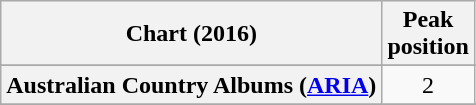<table class="wikitable sortable plainrowheaders" style="text-align:center">
<tr>
<th scope="col">Chart (2016)</th>
<th scope="col">Peak<br> position</th>
</tr>
<tr>
</tr>
<tr>
<th scope="row">Australian Country Albums (<a href='#'>ARIA</a>)</th>
<td>2</td>
</tr>
<tr>
</tr>
<tr>
</tr>
<tr>
</tr>
<tr>
</tr>
<tr>
</tr>
</table>
